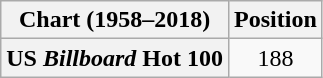<table class="wikitable plainrowheaders">
<tr>
<th>Chart (1958–2018)</th>
<th>Position</th>
</tr>
<tr>
<th scope="row">US <em>Billboard</em> Hot 100</th>
<td style="text-align:center;">188</td>
</tr>
</table>
